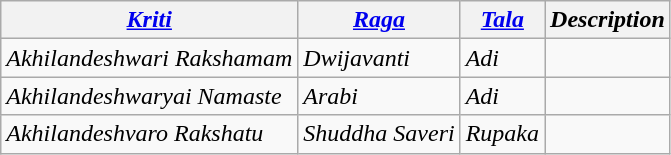<table class="wikitable">
<tr>
<th><em><a href='#'>Kriti</a></em></th>
<th><em><a href='#'>Raga</a></em></th>
<th><em><a href='#'>Tala</a></em></th>
<th><em>Description</em></th>
</tr>
<tr>
<td><em>Akhilandeshwari Rakshamam</em></td>
<td><em>Dwijavanti</em></td>
<td><em>Adi</em></td>
<td></td>
</tr>
<tr>
<td><em>Akhilandeshwaryai Namaste</em></td>
<td><em>Arabi</em></td>
<td><em>Adi</em></td>
<td></td>
</tr>
<tr>
<td><em>Akhilandeshvaro Rakshatu</em></td>
<td><em>Shuddha Saveri</em></td>
<td><em>Rupaka</em></td>
<td></td>
</tr>
</table>
